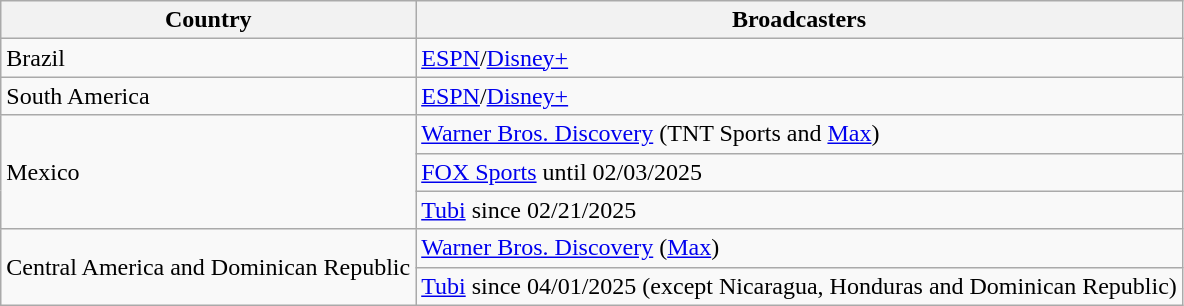<table class="wikitable sortable">
<tr>
<th>Country</th>
<th>Broadcasters</th>
</tr>
<tr>
<td>Brazil</td>
<td><a href='#'>ESPN</a>/<a href='#'>Disney+</a></td>
</tr>
<tr>
<td>South America</td>
<td><a href='#'>ESPN</a>/<a href='#'>Disney+</a></td>
</tr>
<tr>
<td rowspan="3">Mexico</td>
<td><a href='#'>Warner Bros. Discovery</a> (TNT Sports and <a href='#'>Max</a>)</td>
</tr>
<tr>
<td><a href='#'>FOX Sports</a> until 02/03/2025</td>
</tr>
<tr>
<td><a href='#'>Tubi</a> since 02/21/2025</td>
</tr>
<tr>
<td rowspan="2">Central America and Dominican Republic</td>
<td><a href='#'>Warner Bros. Discovery</a> (<a href='#'>Max</a>)</td>
</tr>
<tr>
<td><a href='#'>Tubi</a> since 04/01/2025 (except Nicaragua, Honduras and Dominican Republic)</td>
</tr>
</table>
